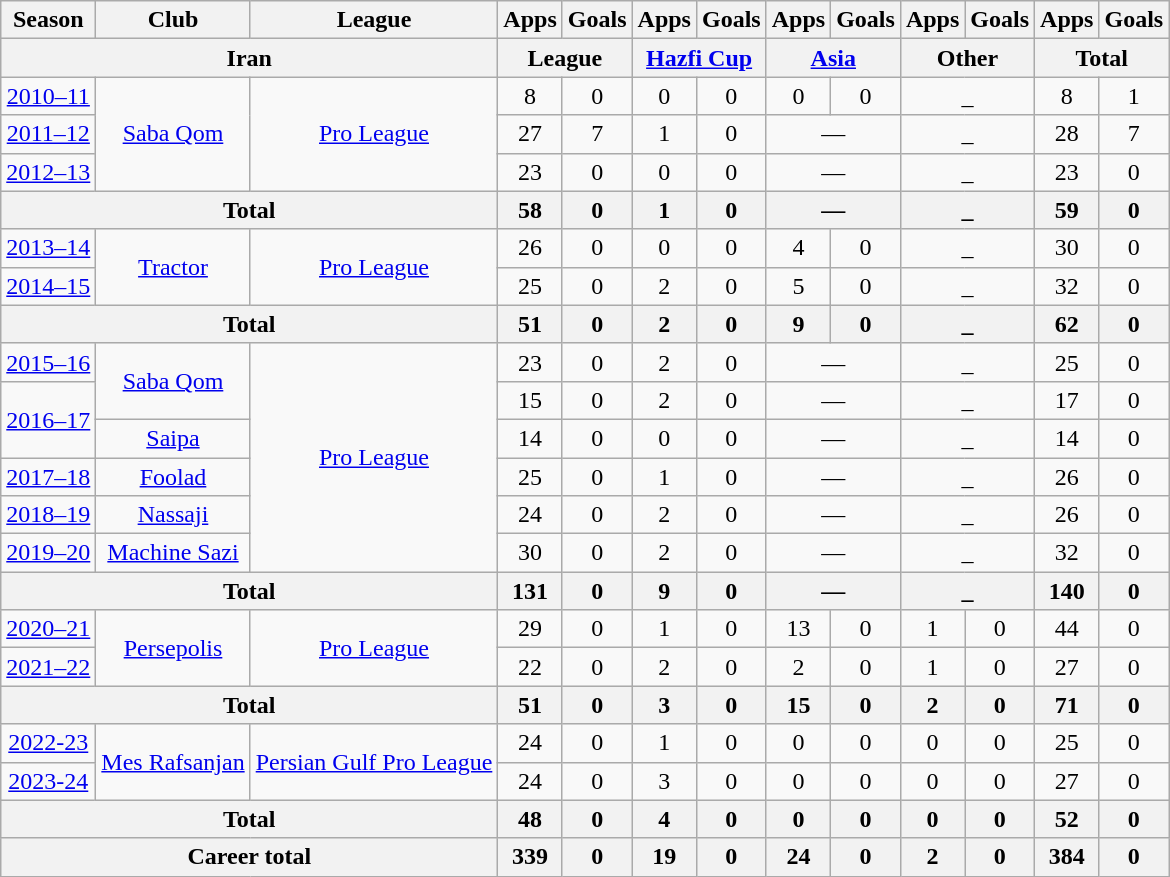<table class="wikitable" style="text-align:center">
<tr>
<th>Season</th>
<th>Club</th>
<th>League</th>
<th>Apps</th>
<th>Goals</th>
<th>Apps</th>
<th>Goals</th>
<th>Apps</th>
<th>Goals</th>
<th>Apps</th>
<th>Goals</th>
<th>Apps</th>
<th>Goals</th>
</tr>
<tr>
<th colspan="3">Iran</th>
<th colspan="2">League</th>
<th colspan="2"><a href='#'>Hazfi Cup</a></th>
<th colspan="2"><a href='#'>Asia</a></th>
<th colspan="2">Other</th>
<th colspan="2">Total</th>
</tr>
<tr>
<td><a href='#'>2010–11</a></td>
<td rowspan="3"><a href='#'>Saba Qom</a></td>
<td rowspan="3"><a href='#'>Pro League</a></td>
<td>8</td>
<td>0</td>
<td>0</td>
<td>0</td>
<td>0</td>
<td>0</td>
<td colspan="2">_</td>
<td>8</td>
<td>1</td>
</tr>
<tr>
<td><a href='#'>2011–12</a></td>
<td>27</td>
<td>7</td>
<td>1</td>
<td>0</td>
<td colspan="2">—</td>
<td colspan="2">_</td>
<td>28</td>
<td>7</td>
</tr>
<tr>
<td><a href='#'>2012–13</a></td>
<td>23</td>
<td>0</td>
<td>0</td>
<td>0</td>
<td colspan="2">—</td>
<td colspan="2">_</td>
<td>23</td>
<td>0</td>
</tr>
<tr>
<th colspan="3">Total</th>
<th>58</th>
<th>0</th>
<th>1</th>
<th>0</th>
<th colspan="2">—</th>
<th colspan="2">_</th>
<th>59</th>
<th>0</th>
</tr>
<tr>
<td><a href='#'>2013–14</a></td>
<td rowspan="2"><a href='#'>Tractor</a></td>
<td rowspan="2"><a href='#'>Pro League</a></td>
<td>26</td>
<td>0</td>
<td>0</td>
<td>0</td>
<td>4</td>
<td>0</td>
<td colspan="2">_</td>
<td>30</td>
<td>0</td>
</tr>
<tr>
<td><a href='#'>2014–15</a></td>
<td>25</td>
<td>0</td>
<td>2</td>
<td>0</td>
<td>5</td>
<td>0</td>
<td colspan="2">_</td>
<td>32</td>
<td>0</td>
</tr>
<tr>
<th colspan="3">Total</th>
<th>51</th>
<th>0</th>
<th>2</th>
<th>0</th>
<th>9</th>
<th>0</th>
<th colspan="2">_</th>
<th>62</th>
<th>0</th>
</tr>
<tr>
<td><a href='#'>2015–16</a></td>
<td rowspan="2"><a href='#'>Saba Qom</a></td>
<td rowspan="6"><a href='#'>Pro League</a></td>
<td>23</td>
<td>0</td>
<td>2</td>
<td>0</td>
<td colspan="2">—</td>
<td colspan="2">_</td>
<td>25</td>
<td>0</td>
</tr>
<tr>
<td rowspan="2"><a href='#'>2016–17</a></td>
<td>15</td>
<td>0</td>
<td>2</td>
<td>0</td>
<td colspan="2">—</td>
<td colspan="2">_</td>
<td>17</td>
<td>0</td>
</tr>
<tr>
<td><a href='#'>Saipa</a></td>
<td>14</td>
<td>0</td>
<td>0</td>
<td>0</td>
<td colspan="2">—</td>
<td colspan="2">_</td>
<td>14</td>
<td>0</td>
</tr>
<tr>
<td><a href='#'>2017–18</a></td>
<td rowspan="1"><a href='#'>Foolad</a></td>
<td>25</td>
<td>0</td>
<td>1</td>
<td>0</td>
<td colspan="2">—</td>
<td colspan="2">_</td>
<td>26</td>
<td>0</td>
</tr>
<tr>
<td><a href='#'>2018–19</a></td>
<td rowspan="1"><a href='#'>Nassaji</a></td>
<td>24</td>
<td>0</td>
<td>2</td>
<td>0</td>
<td colspan="2">—</td>
<td colspan="2">_</td>
<td>26</td>
<td>0</td>
</tr>
<tr>
<td><a href='#'>2019–20</a></td>
<td rowspan="1"><a href='#'>Machine Sazi</a></td>
<td>30</td>
<td>0</td>
<td>2</td>
<td>0</td>
<td colspan="2">—</td>
<td colspan="2">_</td>
<td>32</td>
<td>0</td>
</tr>
<tr>
<th colspan="3">Total</th>
<th>131</th>
<th>0</th>
<th>9</th>
<th>0</th>
<th colspan="2">—</th>
<th colspan="2">_</th>
<th>140</th>
<th>0</th>
</tr>
<tr>
<td><a href='#'>2020–21</a></td>
<td rowspan="2"><a href='#'>Persepolis</a></td>
<td rowspan="2"><a href='#'>Pro League</a></td>
<td>29</td>
<td>0</td>
<td>1</td>
<td>0</td>
<td>13</td>
<td>0</td>
<td>1</td>
<td>0</td>
<td>44</td>
<td>0</td>
</tr>
<tr>
<td><a href='#'>2021–22</a></td>
<td>22</td>
<td>0</td>
<td>2</td>
<td>0</td>
<td>2</td>
<td>0</td>
<td>1</td>
<td>0</td>
<td>27</td>
<td>0</td>
</tr>
<tr>
<th colspan="3">Total</th>
<th>51</th>
<th>0</th>
<th>3</th>
<th>0</th>
<th>15</th>
<th>0</th>
<th>2</th>
<th>0</th>
<th>71</th>
<th>0</th>
</tr>
<tr>
<td><a href='#'>2022-23</a></td>
<td rowspan="2"><a href='#'>Mes Rafsanjan</a></td>
<td rowspan="2"><a href='#'>Persian Gulf Pro League</a></td>
<td>24</td>
<td>0</td>
<td>1</td>
<td>0</td>
<td>0</td>
<td>0</td>
<td>0</td>
<td>0</td>
<td>25</td>
<td>0</td>
</tr>
<tr>
<td><a href='#'>2023-24</a></td>
<td>24</td>
<td>0</td>
<td>3</td>
<td>0</td>
<td>0</td>
<td>0</td>
<td>0</td>
<td>0</td>
<td>27</td>
<td>0</td>
</tr>
<tr>
<th colspan=3>Total</th>
<th>48</th>
<th>0</th>
<th>4</th>
<th>0</th>
<th>0</th>
<th>0</th>
<th>0</th>
<th>0</th>
<th>52</th>
<th>0</th>
</tr>
<tr>
<th colspan="3">Career total</th>
<th>339</th>
<th>0</th>
<th>19</th>
<th>0</th>
<th>24</th>
<th>0</th>
<th>2</th>
<th>0</th>
<th>384</th>
<th>0</th>
</tr>
</table>
